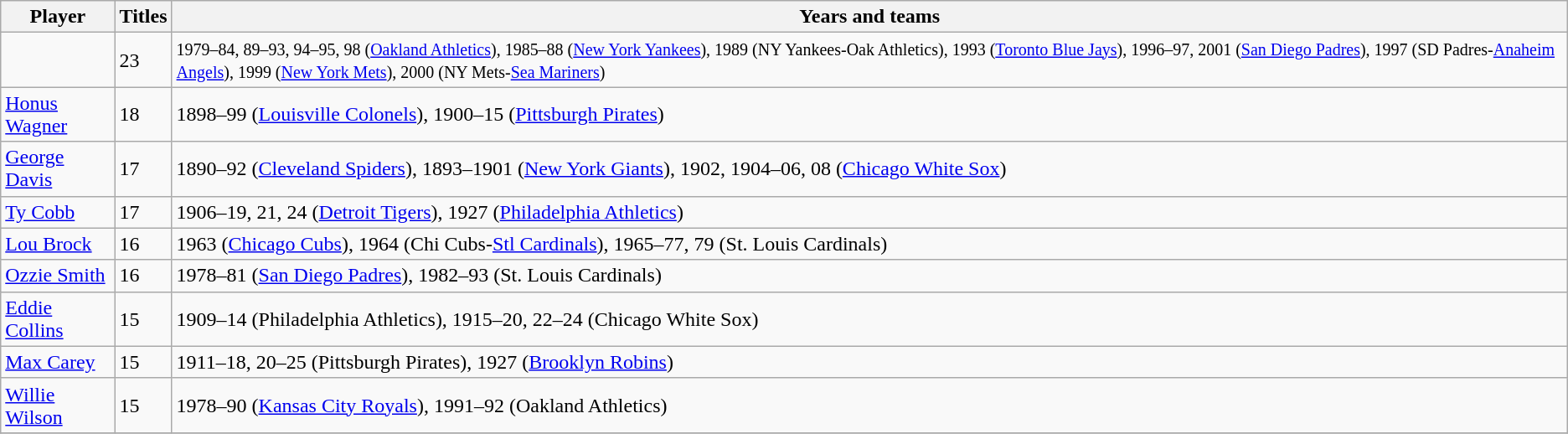<table class="wikitable">
<tr>
<th>Player</th>
<th>Titles</th>
<th>Years and teams</th>
</tr>
<tr>
<td></td>
<td>23</td>
<td><small>1979–84, 89–93, 94–95, 98 (<a href='#'>Oakland Athletics</a>), 1985–88 (<a href='#'>New York Yankees</a>), 1989 (NY Yankees-Oak Athletics), 1993 (<a href='#'>Toronto Blue Jays</a>), 1996–97, 2001 (<a href='#'>San Diego Padres</a>), 1997 (SD Padres-<a href='#'>Anaheim Angels</a>), 1999 (<a href='#'>New York Mets</a>), 2000 (NY Mets-<a href='#'>Sea Mariners</a>)</small></td>
</tr>
<tr>
<td><a href='#'>Honus Wagner</a></td>
<td>18</td>
<td>1898–99 (<a href='#'>Louisville Colonels</a>), 1900–15 (<a href='#'>Pittsburgh Pirates</a>)</td>
</tr>
<tr>
<td><a href='#'>George Davis</a></td>
<td>17</td>
<td>1890–92 (<a href='#'>Cleveland Spiders</a>), 1893–1901 (<a href='#'>New York Giants</a>), 1902, 1904–06, 08 (<a href='#'>Chicago White Sox</a>)</td>
</tr>
<tr>
<td><a href='#'>Ty Cobb</a></td>
<td>17</td>
<td>1906–19, 21, 24 (<a href='#'>Detroit Tigers</a>), 1927 (<a href='#'>Philadelphia Athletics</a>)</td>
</tr>
<tr>
<td><a href='#'>Lou Brock</a></td>
<td>16</td>
<td>1963 (<a href='#'>Chicago Cubs</a>), 1964 (Chi Cubs-<a href='#'>Stl Cardinals</a>), 1965–77, 79 (St. Louis Cardinals)</td>
</tr>
<tr>
<td><a href='#'>Ozzie Smith</a></td>
<td>16</td>
<td>1978–81 (<a href='#'>San Diego Padres</a>), 1982–93 (St. Louis Cardinals)</td>
</tr>
<tr>
<td><a href='#'>Eddie Collins</a></td>
<td>15</td>
<td>1909–14 (Philadelphia Athletics), 1915–20, 22–24 (Chicago White Sox)</td>
</tr>
<tr>
<td><a href='#'>Max Carey</a></td>
<td>15</td>
<td>1911–18, 20–25 (Pittsburgh Pirates), 1927 (<a href='#'>Brooklyn Robins</a>)</td>
</tr>
<tr>
<td><a href='#'>Willie Wilson</a></td>
<td>15</td>
<td>1978–90 (<a href='#'>Kansas City Royals</a>), 1991–92 (Oakland Athletics)</td>
</tr>
<tr>
</tr>
</table>
